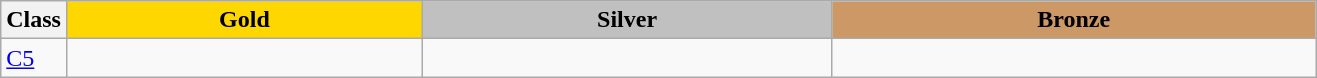<table class=wikitable style="font-size:100%">
<tr>
<th rowspan="1" width="5%">Class</th>
<th rowspan="1" style="background:gold;">Gold</th>
<th colspan="1" style="background:silver;">Silver</th>
<th colspan="1" style="background:#CC9966;">Bronze</th>
</tr>
<tr>
<td><a href='#'>C5</a></td>
<td></td>
<td></td>
<td></td>
</tr>
</table>
